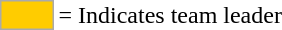<table>
<tr>
<td style="background-color:#FFCC00; border:1px solid #aaaaaa; width:2em;"></td>
<td>= Indicates team leader</td>
</tr>
</table>
